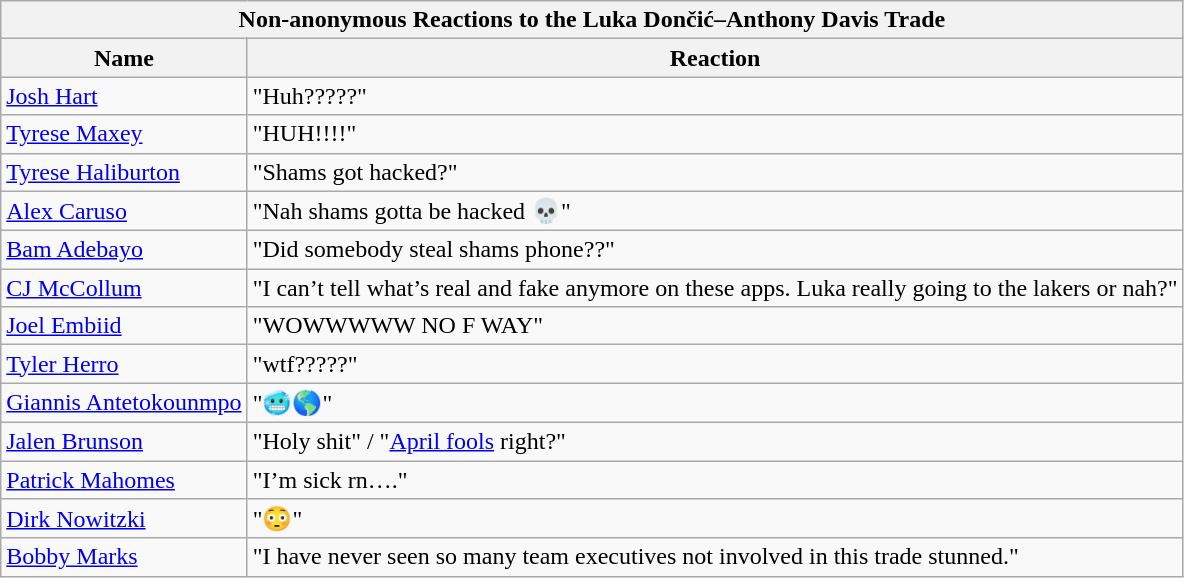<table class="wikitable">
<tr>
<th colspan="2">Non-anonymous Reactions to the Luka Dončić–Anthony Davis Trade<br></th>
</tr>
<tr>
<th>Name</th>
<th>Reaction</th>
</tr>
<tr>
<td><a href='#'>Josh Hart</a></td>
<td>"Huh?????"</td>
</tr>
<tr>
<td><a href='#'>Tyrese Maxey</a></td>
<td>"HUH!!!!"</td>
</tr>
<tr>
<td><a href='#'>Tyrese Haliburton</a></td>
<td>"Shams got hacked?"</td>
</tr>
<tr>
<td><a href='#'>Alex Caruso</a></td>
<td>"Nah shams gotta be hacked 💀"</td>
</tr>
<tr>
<td><a href='#'>Bam Adebayo</a></td>
<td>"Did somebody steal shams phone??"</td>
</tr>
<tr>
<td><a href='#'>CJ McCollum</a></td>
<td>"I can’t tell what’s real and fake anymore on these apps. Luka really going to the lakers or nah?"</td>
</tr>
<tr>
<td><a href='#'>Joel Embiid</a></td>
<td>"WOWWWWW NO F WAY"</td>
</tr>
<tr>
<td><a href='#'>Tyler Herro</a></td>
<td>"wtf?????"</td>
</tr>
<tr>
<td><a href='#'>Giannis Antetokounmpo</a></td>
<td>"🥶🌎"</td>
</tr>
<tr>
<td><a href='#'>Jalen Brunson</a></td>
<td>"Holy shit" / "<a href='#'>April fools</a> right?"</td>
</tr>
<tr>
<td><a href='#'>Patrick Mahomes</a></td>
<td>"I’m sick rn…."</td>
</tr>
<tr>
<td><a href='#'>Dirk Nowitzki</a></td>
<td>"😳"</td>
</tr>
<tr>
<td><a href='#'>Bobby Marks</a></td>
<td>"I have never seen so many team executives not involved in this trade stunned."</td>
</tr>
</table>
